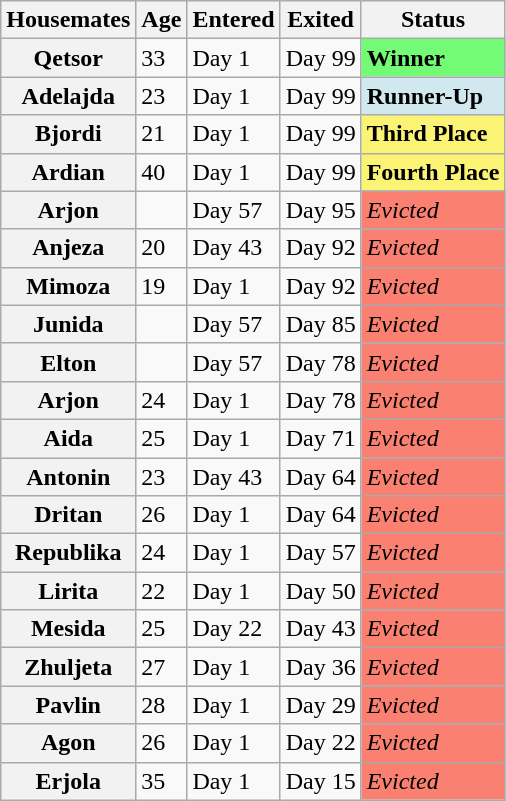<table class="wikitable sortable" style="text-align:left; width:auto;">
<tr>
<th>Housemates</th>
<th>Age</th>
<th>Entered</th>
<th>Exited</th>
<th>Status</th>
</tr>
<tr>
<th>Qetsor</th>
<td>33</td>
<td>Day 1</td>
<td>Day 99</td>
<td style="background:#73FB76"><strong> Winner</strong></td>
</tr>
<tr>
<th>Adelajda</th>
<td>23</td>
<td>Day 1</td>
<td>Day 99</td>
<td style="background:#D1E8EF"><strong>Runner-Up</strong></td>
</tr>
<tr>
<th>Bjordi</th>
<td>21</td>
<td>Day 1</td>
<td>Day 99</td>
<td style="background:#FBF373"><strong>Third Place</strong></td>
</tr>
<tr>
<th>Ardian</th>
<td>40</td>
<td>Day 1</td>
<td>Day 99</td>
<td style="background:#FBF373"><strong>Fourth Place</strong></td>
</tr>
<tr>
<th>Arjon</th>
<td></td>
<td>Day 57</td>
<td>Day 95</td>
<td style="background:#FA8072"><em>Evicted</em></td>
</tr>
<tr>
<th>Anjeza</th>
<td>20</td>
<td>Day 43</td>
<td>Day 92</td>
<td style="background:#FA8072"><em>Evicted</em></td>
</tr>
<tr>
<th>Mimoza</th>
<td>19</td>
<td>Day 1</td>
<td>Day 92</td>
<td style="background:#FA8072"><em>Evicted</em></td>
</tr>
<tr>
<th>Junida</th>
<td></td>
<td>Day 57</td>
<td>Day 85</td>
<td style="background:#FA8072"><em>Evicted</em></td>
</tr>
<tr>
<th>Elton</th>
<td></td>
<td>Day 57</td>
<td>Day 78</td>
<td style="background:#FA8072"><em>Evicted</em></td>
</tr>
<tr>
<th>Arjon</th>
<td>24</td>
<td>Day 1</td>
<td>Day 78</td>
<td style="background:#FA8072"><em>Evicted</em></td>
</tr>
<tr>
<th>Aida</th>
<td>25</td>
<td>Day 1</td>
<td>Day 71</td>
<td style="background:#FA8072"><em>Evicted</em></td>
</tr>
<tr>
<th>Antonin</th>
<td>23</td>
<td>Day 43</td>
<td>Day 64</td>
<td style="background:#FA8072"><em>Evicted</em></td>
</tr>
<tr>
<th>Dritan</th>
<td>26</td>
<td>Day 1</td>
<td>Day 64</td>
<td style="background:#FA8072"><em>Evicted</em></td>
</tr>
<tr>
<th>Republika</th>
<td>24</td>
<td>Day 1</td>
<td>Day 57</td>
<td style="background:#FA8072"><em>Evicted</em></td>
</tr>
<tr>
<th>Lirita</th>
<td>22</td>
<td>Day 1</td>
<td>Day 50</td>
<td style="background:#FA8072"><em>Evicted</em></td>
</tr>
<tr>
<th>Mesida</th>
<td>25</td>
<td>Day 22</td>
<td>Day 43</td>
<td style="background:#FA8072"><em>Evicted</em></td>
</tr>
<tr>
<th>Zhuljeta</th>
<td>27</td>
<td>Day 1</td>
<td>Day 36</td>
<td style="background:#FA8072"><em>Evicted</em></td>
</tr>
<tr>
<th>Pavlin</th>
<td>28</td>
<td>Day 1</td>
<td>Day 29</td>
<td style="background:#FA8072"><em>Evicted</em></td>
</tr>
<tr>
<th>Agon</th>
<td>26</td>
<td>Day 1</td>
<td>Day 22</td>
<td style="background:#FA8072"><em>Evicted</em></td>
</tr>
<tr>
<th>Erjola</th>
<td>35</td>
<td>Day 1</td>
<td>Day 15</td>
<td style="background:#FA8072"><em>Evicted</em></td>
</tr>
</table>
